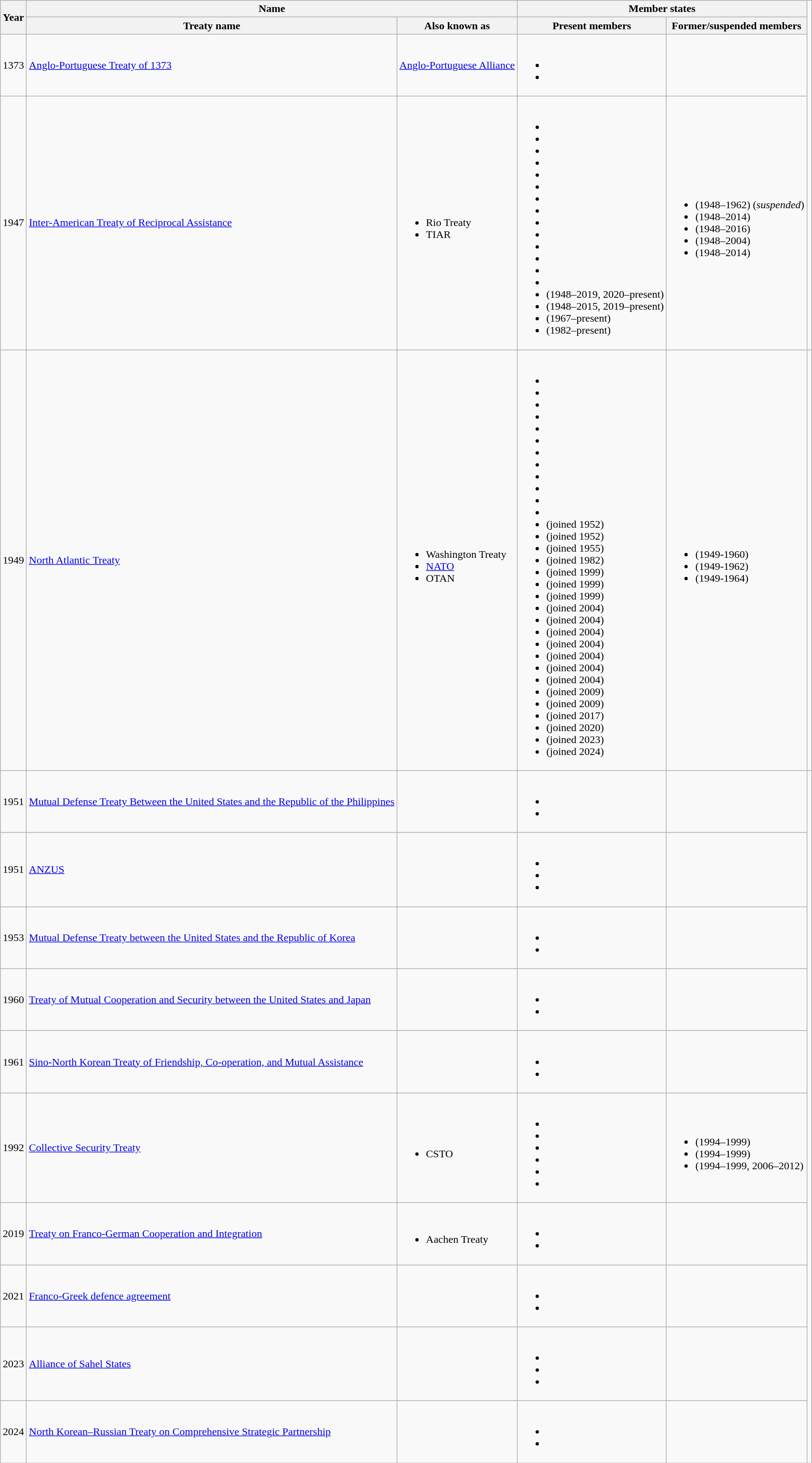<table class="wikitable">
<tr>
<th rowspan="2">Year</th>
<th colspan="2">Name</th>
<th colspan="2">Member states</th>
</tr>
<tr>
<th>Treaty name</th>
<th>Also known as</th>
<th>Present members</th>
<th>Former/suspended members</th>
</tr>
<tr>
<td>1373</td>
<td><a href='#'>Anglo-Portuguese Treaty of 1373</a></td>
<td><a href='#'>Anglo-Portuguese Alliance</a></td>
<td><br><ul><li></li><li></li></ul></td>
<td></td>
</tr>
<tr>
<td>1947</td>
<td><a href='#'>Inter-American Treaty of Reciprocal Assistance</a></td>
<td><br><ul><li>Rio Treaty</li><li>TIAR</li></ul></td>
<td><br><ul><li></li><li></li><li></li><li></li><li></li><li></li><li></li><li></li><li></li><li></li><li></li><li></li><li></li><li></li><li> (1948–2019, 2020–present)</li><li> (1948–2015, 2019–present)</li><li> (1967–present)</li><li> (1982–present)</li></ul></td>
<td><br><ul><li> (1948–1962) (<em>suspended</em>)</li><li> (1948–2014)</li><li> (1948–2016)</li><li> (1948–2004)</li><li> (1948–2014)</li></ul></td>
</tr>
<tr>
<td>1949</td>
<td><a href='#'>North Atlantic Treaty</a></td>
<td><br><ul><li>Washington Treaty</li><li><a href='#'>NATO</a></li><li>OTAN</li></ul></td>
<td><br><ul><li></li><li></li><li></li><li></li><li></li><li></li><li></li><li></li><li></li><li></li><li></li><li></li><li> (joined 1952)</li><li> (joined 1952)</li><li> (joined 1955)</li><li> (joined 1982)</li><li> (joined 1999)</li><li> (joined 1999)</li><li> (joined 1999)</li><li> (joined 2004)</li><li> (joined 2004)</li><li> (joined 2004)</li><li> (joined 2004)</li><li> (joined 2004)</li><li> (joined 2004)</li><li> (joined 2004)</li><li> (joined 2009)</li><li> (joined 2009)</li><li> (joined 2017)</li><li> (joined 2020)</li><li> (joined 2023)</li><li> (joined 2024)</li></ul></td>
<td><br><ul><li> (1949-1960)</li><li> (1949-1962)</li><li> (1949-1964)</li></ul></td>
<td></td>
</tr>
<tr>
<td>1951</td>
<td><a href='#'>Mutual Defense Treaty Between the United States and the Republic of the Philippines</a></td>
<td></td>
<td><br><ul><li></li><li></li></ul></td>
<td></td>
</tr>
<tr>
<td>1951</td>
<td><a href='#'>ANZUS</a></td>
<td></td>
<td><br><ul><li></li><li></li><li></li></ul></td>
<td></td>
</tr>
<tr>
<td>1953</td>
<td><a href='#'>Mutual Defense Treaty between the United States and the Republic of Korea</a></td>
<td></td>
<td><br><ul><li></li><li></li></ul></td>
<td></td>
</tr>
<tr>
<td>1960</td>
<td><a href='#'>Treaty of Mutual Cooperation and Security between the United States and Japan</a></td>
<td></td>
<td><br><ul><li></li><li></li></ul></td>
<td></td>
</tr>
<tr>
<td>1961</td>
<td><a href='#'>Sino-North Korean Treaty of Friendship, Co-operation, and Mutual Assistance</a></td>
<td></td>
<td><br><ul><li></li><li></li></ul></td>
<td></td>
</tr>
<tr>
<td>1992</td>
<td><a href='#'>Collective Security Treaty</a></td>
<td><br><ul><li>CSTO</li></ul></td>
<td><br><ul><li></li><li></li><li></li><li></li><li></li><li></li></ul></td>
<td><br><ul><li> (1994–1999)</li><li> (1994–1999)</li><li> (1994–1999, 2006–2012)</li></ul></td>
</tr>
<tr>
<td>2019</td>
<td><a href='#'>Treaty on Franco-German Cooperation and Integration</a></td>
<td><br><ul><li>Aachen Treaty</li></ul></td>
<td><br><ul><li></li><li></li></ul></td>
<td></td>
</tr>
<tr>
<td>2021</td>
<td><a href='#'>Franco-Greek defence agreement</a></td>
<td></td>
<td><br><ul><li></li><li></li></ul></td>
<td></td>
</tr>
<tr>
<td>2023</td>
<td><a href='#'>Alliance of Sahel States</a></td>
<td></td>
<td><br><ul><li></li><li></li><li></li></ul></td>
<td></td>
</tr>
<tr>
<td>2024</td>
<td><a href='#'>North Korean–Russian Treaty on Comprehensive Strategic Partnership</a></td>
<td></td>
<td><br><ul><li></li><li></li></ul></td>
<td></td>
</tr>
</table>
